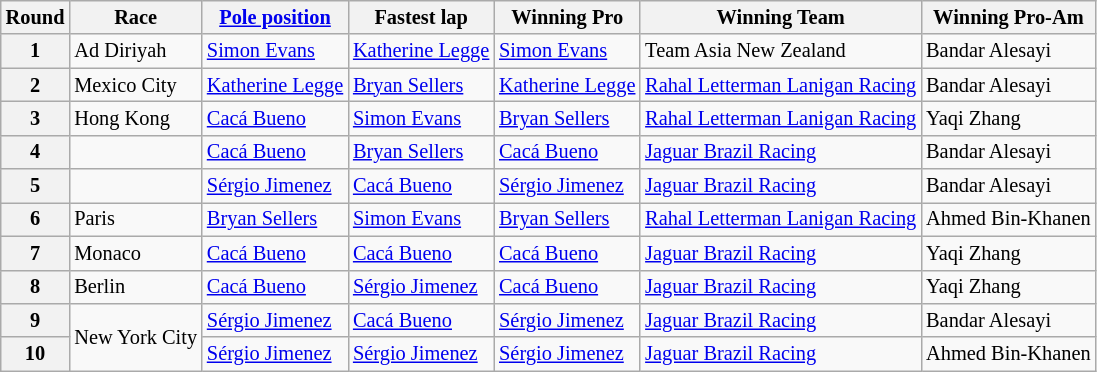<table class="wikitable" style="font-size: 85%">
<tr>
<th scope="col">Round</th>
<th scope="col">Race</th>
<th scope="col"><a href='#'>Pole position</a></th>
<th scope="col">Fastest lap</th>
<th scope="col">Winning Pro</th>
<th scope="col">Winning Team</th>
<th scope="col">Winning Pro-Am</th>
</tr>
<tr>
<th scope="row">1</th>
<td> Ad Diriyah</td>
<td> <a href='#'>Simon Evans</a></td>
<td> <a href='#'>Katherine Legge</a></td>
<td> <a href='#'>Simon Evans</a></td>
<td>Team Asia New Zealand</td>
<td> Bandar Alesayi</td>
</tr>
<tr>
<th scope="row">2</th>
<td> Mexico City</td>
<td> <a href='#'>Katherine Legge</a></td>
<td> <a href='#'>Bryan Sellers</a></td>
<td> <a href='#'>Katherine Legge</a></td>
<td><a href='#'>Rahal Letterman Lanigan Racing</a></td>
<td> Bandar Alesayi</td>
</tr>
<tr>
<th scope="row">3</th>
<td> Hong Kong</td>
<td> <a href='#'>Cacá Bueno</a></td>
<td> <a href='#'>Simon Evans</a></td>
<td> <a href='#'>Bryan Sellers</a></td>
<td><a href='#'>Rahal Letterman Lanigan Racing</a></td>
<td> Yaqi Zhang</td>
</tr>
<tr>
<th scope="row">4</th>
<td></td>
<td> <a href='#'>Cacá Bueno</a></td>
<td> <a href='#'>Bryan Sellers</a></td>
<td> <a href='#'>Cacá Bueno</a></td>
<td><a href='#'>Jaguar Brazil Racing</a></td>
<td> Bandar Alesayi</td>
</tr>
<tr>
<th scope="row">5</th>
<td></td>
<td> <a href='#'>Sérgio Jimenez</a></td>
<td> <a href='#'>Cacá Bueno</a></td>
<td> <a href='#'>Sérgio Jimenez</a></td>
<td><a href='#'>Jaguar Brazil Racing</a></td>
<td> Bandar Alesayi</td>
</tr>
<tr>
<th scope="row">6</th>
<td> Paris</td>
<td> <a href='#'>Bryan Sellers</a></td>
<td> <a href='#'>Simon Evans</a></td>
<td> <a href='#'>Bryan Sellers</a></td>
<td><a href='#'>Rahal Letterman Lanigan Racing</a></td>
<td> Ahmed Bin-Khanen</td>
</tr>
<tr>
<th scope="row">7</th>
<td> Monaco</td>
<td> <a href='#'>Cacá Bueno</a></td>
<td> <a href='#'>Cacá Bueno</a></td>
<td> <a href='#'>Cacá Bueno</a></td>
<td><a href='#'>Jaguar Brazil Racing</a></td>
<td> Yaqi Zhang</td>
</tr>
<tr>
<th scope="row">8</th>
<td> Berlin</td>
<td> <a href='#'>Cacá Bueno</a></td>
<td> <a href='#'>Sérgio Jimenez</a></td>
<td> <a href='#'>Cacá Bueno</a></td>
<td><a href='#'>Jaguar Brazil Racing</a></td>
<td> Yaqi Zhang</td>
</tr>
<tr>
<th scope="row">9</th>
<td rowspan=2> New York City</td>
<td> <a href='#'>Sérgio Jimenez</a></td>
<td> <a href='#'>Cacá Bueno</a></td>
<td> <a href='#'>Sérgio Jimenez</a></td>
<td><a href='#'>Jaguar Brazil Racing</a></td>
<td> Bandar Alesayi</td>
</tr>
<tr>
<th scope="row">10</th>
<td> <a href='#'>Sérgio Jimenez</a></td>
<td> <a href='#'>Sérgio Jimenez</a></td>
<td> <a href='#'>Sérgio Jimenez</a></td>
<td><a href='#'>Jaguar Brazil Racing</a></td>
<td> Ahmed Bin-Khanen</td>
</tr>
</table>
